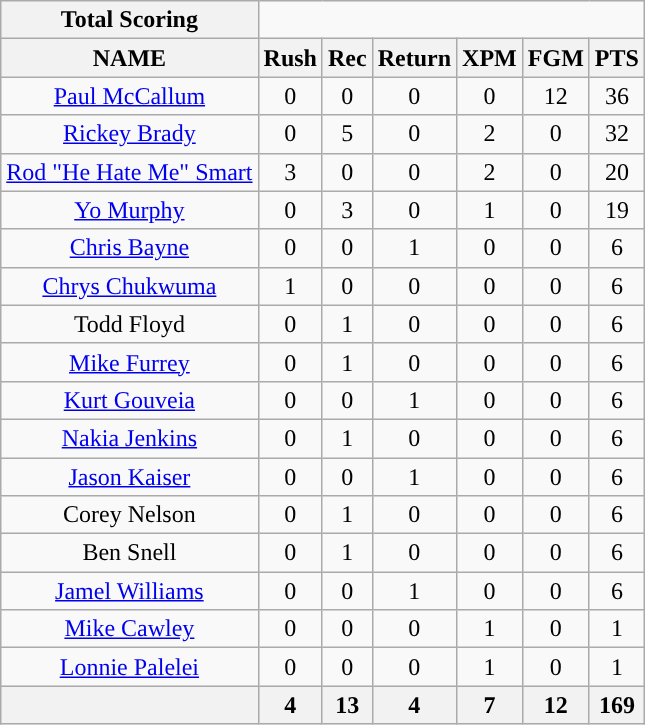<table class="wikitable sortable" style="text-align:center;">
<tr>
<th style="text-align:center;">Total Scoring</th>
</tr>
<tr>
<th>NAME</th>
<th>Rush</th>
<th>Rec</th>
<th>Return</th>
<th>XPM</th>
<th>FGM</th>
<th>PTS</th>
</tr>
<tr>
<td><a href='#'>Paul McCallum</a></td>
<td>0</td>
<td>0</td>
<td>0</td>
<td>0</td>
<td>12</td>
<td>36</td>
</tr>
<tr>
<td><a href='#'>Rickey Brady</a></td>
<td>0</td>
<td>5</td>
<td>0</td>
<td>2</td>
<td>0</td>
<td>32</td>
</tr>
<tr>
<td><a href='#'>Rod "He Hate Me" Smart</a></td>
<td>3</td>
<td>0</td>
<td>0</td>
<td>2</td>
<td>0</td>
<td>20</td>
</tr>
<tr>
<td><a href='#'>Yo Murphy</a></td>
<td>0</td>
<td>3</td>
<td>0</td>
<td>1</td>
<td>0</td>
<td>19</td>
</tr>
<tr>
<td><a href='#'>Chris Bayne</a></td>
<td>0</td>
<td>0</td>
<td><abbr>1</abbr></td>
<td>0</td>
<td>0</td>
<td>6</td>
</tr>
<tr>
<td><a href='#'>Chrys Chukwuma</a></td>
<td>1</td>
<td>0</td>
<td>0</td>
<td>0</td>
<td>0</td>
<td>6</td>
</tr>
<tr>
<td>Todd Floyd</td>
<td>0</td>
<td>1</td>
<td>0</td>
<td>0</td>
<td>0</td>
<td>6</td>
</tr>
<tr>
<td><a href='#'>Mike Furrey</a></td>
<td>0</td>
<td>1</td>
<td>0</td>
<td>0</td>
<td>0</td>
<td>6</td>
</tr>
<tr>
<td><a href='#'>Kurt Gouveia</a></td>
<td>0</td>
<td>0</td>
<td><abbr>1</abbr></td>
<td>0</td>
<td>0</td>
<td>6</td>
</tr>
<tr>
<td><a href='#'>Nakia Jenkins</a></td>
<td>0</td>
<td>1</td>
<td>0</td>
<td>0</td>
<td>0</td>
<td>6</td>
</tr>
<tr>
<td><a href='#'>Jason Kaiser</a></td>
<td>0</td>
<td>0</td>
<td><abbr>1</abbr></td>
<td>0</td>
<td>0</td>
<td>6</td>
</tr>
<tr>
<td>Corey Nelson</td>
<td>0</td>
<td>1</td>
<td>0</td>
<td>0</td>
<td>0</td>
<td>6</td>
</tr>
<tr>
<td>Ben Snell</td>
<td>0</td>
<td>1</td>
<td>0</td>
<td>0</td>
<td>0</td>
<td>6</td>
</tr>
<tr>
<td><a href='#'>Jamel Williams</a></td>
<td>0</td>
<td>0</td>
<td><abbr>1</abbr></td>
<td>0</td>
<td>0</td>
<td>6</td>
</tr>
<tr>
<td><a href='#'>Mike Cawley</a></td>
<td>0</td>
<td>0</td>
<td>0</td>
<td>1</td>
<td>0</td>
<td>1</td>
</tr>
<tr>
<td><a href='#'>Lonnie Palelei</a></td>
<td>0</td>
<td>0</td>
<td>0</td>
<td>1</td>
<td>0</td>
<td>1</td>
</tr>
<tr>
<th colspan="1"></th>
<th>4</th>
<th>13</th>
<th>4</th>
<th>7</th>
<th>12</th>
<th>169</th>
</tr>
</table>
